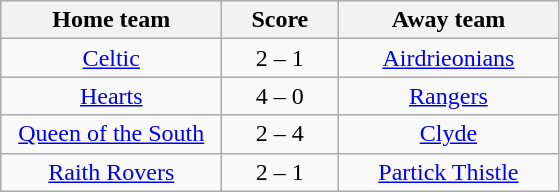<table class="wikitable" style="text-align: center">
<tr>
<th width=140>Home team</th>
<th width=70>Score</th>
<th width=140>Away team</th>
</tr>
<tr>
<td><a href='#'>Celtic</a></td>
<td>2 – 1</td>
<td><a href='#'>Airdrieonians</a></td>
</tr>
<tr>
<td><a href='#'>Hearts</a></td>
<td>4 – 0</td>
<td><a href='#'>Rangers</a></td>
</tr>
<tr>
<td><a href='#'>Queen of the South</a></td>
<td>2 – 4</td>
<td><a href='#'>Clyde</a></td>
</tr>
<tr>
<td><a href='#'>Raith Rovers</a></td>
<td>2 – 1</td>
<td><a href='#'>Partick Thistle</a></td>
</tr>
</table>
